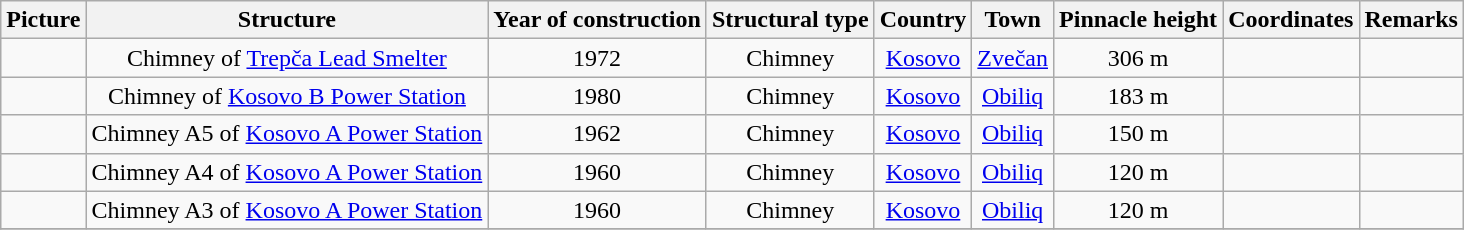<table class="wikitable sortable" style="text-align: center; margin-right: 0;">
<tr>
<th>Picture</th>
<th>Structure</th>
<th>Year of construction</th>
<th>Structural type</th>
<th>Country</th>
<th>Town</th>
<th>Pinnacle height</th>
<th>Coordinates</th>
<th>Remarks</th>
</tr>
<tr>
<td></td>
<td>Chimney of <a href='#'>Trepča Lead Smelter</a></td>
<td>1972</td>
<td>Chimney</td>
<td><a href='#'>Kosovo</a></td>
<td><a href='#'>Zvečan</a></td>
<td>306 m</td>
<td></td>
<td></td>
</tr>
<tr>
<td></td>
<td>Chimney of <a href='#'>Kosovo B Power Station</a></td>
<td>1980</td>
<td>Chimney</td>
<td><a href='#'>Kosovo</a></td>
<td><a href='#'>Obiliq</a></td>
<td>183 m</td>
<td></td>
<td></td>
</tr>
<tr>
<td></td>
<td>Chimney A5 of <a href='#'>Kosovo A Power Station</a></td>
<td>1962</td>
<td>Chimney</td>
<td><a href='#'>Kosovo</a></td>
<td><a href='#'>Obiliq</a></td>
<td>150 m</td>
<td></td>
<td></td>
</tr>
<tr>
<td></td>
<td>Chimney A4 of <a href='#'>Kosovo A Power Station</a></td>
<td>1960</td>
<td>Chimney</td>
<td><a href='#'>Kosovo</a></td>
<td><a href='#'>Obiliq</a></td>
<td>120 m</td>
<td></td>
<td></td>
</tr>
<tr>
<td></td>
<td>Chimney A3 of <a href='#'>Kosovo A Power Station</a></td>
<td>1960</td>
<td>Chimney</td>
<td><a href='#'>Kosovo</a></td>
<td><a href='#'>Obiliq</a></td>
<td>120 m</td>
<td></td>
<td></td>
</tr>
<tr>
</tr>
</table>
